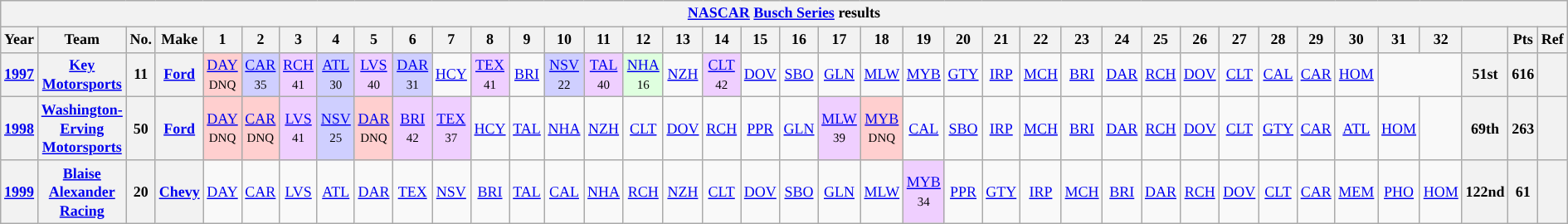<table class="wikitable" style="text-align:center; font-size:75%">
<tr>
<th colspan=42><a href='#'>NASCAR</a> <a href='#'>Busch Series</a> results</th>
</tr>
<tr>
<th>Year</th>
<th>Team</th>
<th>No.</th>
<th>Make</th>
<th>1</th>
<th>2</th>
<th>3</th>
<th>4</th>
<th>5</th>
<th>6</th>
<th>7</th>
<th>8</th>
<th>9</th>
<th>10</th>
<th>11</th>
<th>12</th>
<th>13</th>
<th>14</th>
<th>15</th>
<th>16</th>
<th>17</th>
<th>18</th>
<th>19</th>
<th>20</th>
<th>21</th>
<th>22</th>
<th>23</th>
<th>24</th>
<th>25</th>
<th>26</th>
<th>27</th>
<th>28</th>
<th>29</th>
<th>30</th>
<th>31</th>
<th>32</th>
<th></th>
<th>Pts</th>
<th>Ref</th>
</tr>
<tr>
<th><a href='#'>1997</a></th>
<th><a href='#'>Key Motorsports</a></th>
<th>11</th>
<th><a href='#'>Ford</a></th>
<td style="background:#ffcfcf;"><a href='#'>DAY</a><br><small>DNQ</small></td>
<td style="background:#cfcfff;"><a href='#'>CAR</a><br><small>35</small></td>
<td style="background:#efcfff;"><a href='#'>RCH</a><br><small>41</small></td>
<td style="background:#cfcfff;"><a href='#'>ATL</a><br><small>30</small></td>
<td style="background:#efcfff;"><a href='#'>LVS</a><br><small>40</small></td>
<td style="background:#cfcfff;"><a href='#'>DAR</a><br><small>31</small></td>
<td><a href='#'>HCY</a></td>
<td style="background:#efcfff;"><a href='#'>TEX</a><br><small>41</small></td>
<td><a href='#'>BRI</a></td>
<td style="background:#cfcfff;"><a href='#'>NSV</a><br><small>22</small></td>
<td style="background:#efcfff;"><a href='#'>TAL</a><br><small>40</small></td>
<td style="background:#dfffdf;"><a href='#'>NHA</a><br><small>16</small></td>
<td><a href='#'>NZH</a></td>
<td style="background:#efcfff;"><a href='#'>CLT</a><br><small>42</small></td>
<td><a href='#'>DOV</a></td>
<td><a href='#'>SBO</a></td>
<td><a href='#'>GLN</a></td>
<td><a href='#'>MLW</a></td>
<td><a href='#'>MYB</a></td>
<td><a href='#'>GTY</a></td>
<td><a href='#'>IRP</a></td>
<td><a href='#'>MCH</a></td>
<td><a href='#'>BRI</a></td>
<td><a href='#'>DAR</a></td>
<td><a href='#'>RCH</a></td>
<td><a href='#'>DOV</a></td>
<td><a href='#'>CLT</a></td>
<td><a href='#'>CAL</a></td>
<td><a href='#'>CAR</a></td>
<td><a href='#'>HOM</a></td>
<td colspan=2></td>
<th>51st</th>
<th>616</th>
<th></th>
</tr>
<tr>
<th><a href='#'>1998</a></th>
<th><a href='#'>Washington-Erving Motorsports</a></th>
<th>50</th>
<th><a href='#'>Ford</a></th>
<td style="background:#FFCFCF;"><a href='#'>DAY</a><br><small>DNQ</small></td>
<td style="background:#FFCFCF;"><a href='#'>CAR</a><br><small>DNQ</small></td>
<td style="background:#EFCFFF;"><a href='#'>LVS</a><br><small>41</small></td>
<td style='background:#CFCFFF;"'><a href='#'>NSV</a><br><small>25</small></td>
<td style="background:#FFCFCF;"><a href='#'>DAR</a><br><small>DNQ</small></td>
<td style="background:#EFCFFF;"><a href='#'>BRI</a><br><small>42</small></td>
<td style="background:#EFCFFF;"><a href='#'>TEX</a><br><small>37</small></td>
<td><a href='#'>HCY</a></td>
<td><a href='#'>TAL</a></td>
<td><a href='#'>NHA</a></td>
<td><a href='#'>NZH</a></td>
<td><a href='#'>CLT</a></td>
<td><a href='#'>DOV</a></td>
<td><a href='#'>RCH</a></td>
<td><a href='#'>PPR</a></td>
<td><a href='#'>GLN</a></td>
<td style="background:#EFCFFF;"><a href='#'>MLW</a><br><small>39</small></td>
<td style="background:#FFCFCF;"><a href='#'>MYB</a><br><small>DNQ</small></td>
<td><a href='#'>CAL</a></td>
<td><a href='#'>SBO</a></td>
<td><a href='#'>IRP</a></td>
<td><a href='#'>MCH</a></td>
<td><a href='#'>BRI</a></td>
<td><a href='#'>DAR</a></td>
<td><a href='#'>RCH</a></td>
<td><a href='#'>DOV</a></td>
<td><a href='#'>CLT</a></td>
<td><a href='#'>GTY</a></td>
<td><a href='#'>CAR</a></td>
<td><a href='#'>ATL</a></td>
<td><a href='#'>HOM</a></td>
<td></td>
<th>69th</th>
<th>263</th>
<th></th>
</tr>
<tr>
<th><a href='#'>1999</a></th>
<th><a href='#'>Blaise Alexander Racing</a></th>
<th>20</th>
<th><a href='#'>Chevy</a></th>
<td><a href='#'>DAY</a></td>
<td><a href='#'>CAR</a></td>
<td><a href='#'>LVS</a></td>
<td><a href='#'>ATL</a></td>
<td><a href='#'>DAR</a></td>
<td><a href='#'>TEX</a></td>
<td><a href='#'>NSV</a></td>
<td><a href='#'>BRI</a></td>
<td><a href='#'>TAL</a></td>
<td><a href='#'>CAL</a></td>
<td><a href='#'>NHA</a></td>
<td><a href='#'>RCH</a></td>
<td><a href='#'>NZH</a></td>
<td><a href='#'>CLT</a></td>
<td><a href='#'>DOV</a></td>
<td><a href='#'>SBO</a></td>
<td><a href='#'>GLN</a></td>
<td><a href='#'>MLW</a></td>
<td style="background:#EFCFFF;"><a href='#'>MYB</a><br><small>34</small></td>
<td><a href='#'>PPR</a></td>
<td><a href='#'>GTY</a></td>
<td><a href='#'>IRP</a></td>
<td><a href='#'>MCH</a></td>
<td><a href='#'>BRI</a></td>
<td><a href='#'>DAR</a></td>
<td><a href='#'>RCH</a></td>
<td><a href='#'>DOV</a></td>
<td><a href='#'>CLT</a></td>
<td><a href='#'>CAR</a></td>
<td><a href='#'>MEM</a></td>
<td><a href='#'>PHO</a></td>
<td><a href='#'>HOM</a></td>
<th>122nd</th>
<th>61</th>
<th></th>
</tr>
</table>
